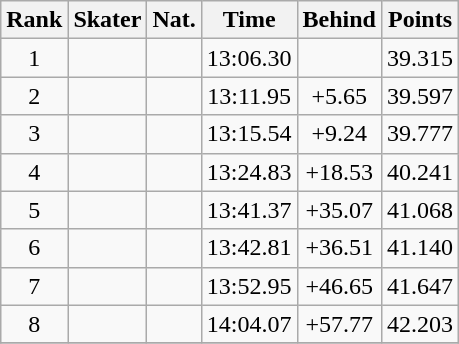<table class="wikitable sortable" border="1" style="text-align:center">
<tr>
<th>Rank</th>
<th>Skater</th>
<th>Nat.</th>
<th>Time</th>
<th>Behind</th>
<th>Points</th>
</tr>
<tr>
<td>1</td>
<td align=left></td>
<td></td>
<td>13:06.30</td>
<td></td>
<td>39.315</td>
</tr>
<tr>
<td>2</td>
<td align=left></td>
<td></td>
<td>13:11.95</td>
<td>+5.65</td>
<td>39.597</td>
</tr>
<tr>
<td>3</td>
<td align=left></td>
<td></td>
<td>13:15.54</td>
<td>+9.24</td>
<td>39.777</td>
</tr>
<tr>
<td>4</td>
<td align=left></td>
<td></td>
<td>13:24.83</td>
<td>+18.53</td>
<td>40.241</td>
</tr>
<tr>
<td>5</td>
<td align=left></td>
<td></td>
<td>13:41.37</td>
<td>+35.07</td>
<td>41.068</td>
</tr>
<tr>
<td>6</td>
<td align=left></td>
<td></td>
<td>13:42.81</td>
<td>+36.51</td>
<td>41.140</td>
</tr>
<tr>
<td>7</td>
<td align=left></td>
<td></td>
<td>13:52.95</td>
<td>+46.65</td>
<td>41.647</td>
</tr>
<tr>
<td>8</td>
<td align=left></td>
<td></td>
<td>14:04.07</td>
<td>+57.77</td>
<td>42.203</td>
</tr>
<tr>
</tr>
</table>
